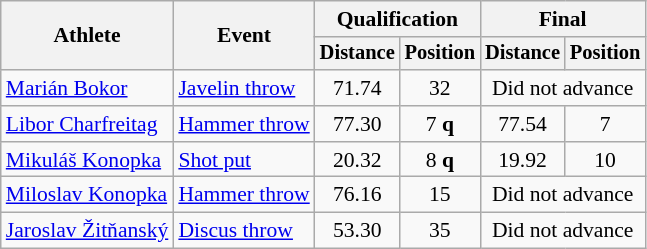<table class=wikitable style="font-size:90%">
<tr>
<th rowspan="2">Athlete</th>
<th rowspan="2">Event</th>
<th colspan="2">Qualification</th>
<th colspan="2">Final</th>
</tr>
<tr style="font-size:95%">
<th>Distance</th>
<th>Position</th>
<th>Distance</th>
<th>Position</th>
</tr>
<tr align=center>
<td align=left><a href='#'>Marián Bokor</a></td>
<td align=left><a href='#'>Javelin throw</a></td>
<td>71.74</td>
<td>32</td>
<td colspan=2>Did not advance</td>
</tr>
<tr align=center>
<td align=left><a href='#'>Libor Charfreitag</a></td>
<td align=left><a href='#'>Hammer throw</a></td>
<td>77.30</td>
<td>7 <strong>q</strong></td>
<td>77.54</td>
<td>7</td>
</tr>
<tr align=center>
<td align=left><a href='#'>Mikuláš Konopka</a></td>
<td align=left><a href='#'>Shot put</a></td>
<td>20.32</td>
<td>8 <strong>q</strong></td>
<td>19.92</td>
<td>10</td>
</tr>
<tr align=center>
<td align=left><a href='#'>Miloslav Konopka</a></td>
<td align=left><a href='#'>Hammer throw</a></td>
<td>76.16</td>
<td>15</td>
<td colspan=2>Did not advance</td>
</tr>
<tr align=center>
<td align=left><a href='#'>Jaroslav Žitňanský</a></td>
<td align=left><a href='#'>Discus throw</a></td>
<td>53.30</td>
<td>35</td>
<td colspan=2>Did not advance</td>
</tr>
</table>
